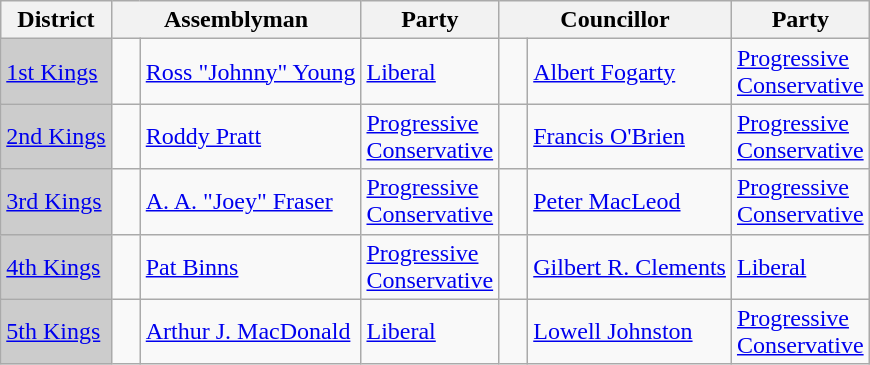<table class="wikitable">
<tr>
<th>District</th>
<th colspan="2">Assemblyman</th>
<th>Party</th>
<th colspan="2">Councillor</th>
<th>Party</th>
</tr>
<tr>
<td bgcolor="CCCCCC"><a href='#'>1st Kings</a></td>
<td>   </td>
<td><a href='#'>Ross "Johnny" Young</a></td>
<td><a href='#'>Liberal</a></td>
<td>   </td>
<td><a href='#'>Albert Fogarty</a></td>
<td><a href='#'>Progressive <br> Conservative</a></td>
</tr>
<tr>
<td bgcolor="CCCCCC"><a href='#'>2nd Kings</a></td>
<td>   </td>
<td><a href='#'>Roddy Pratt</a></td>
<td><a href='#'>Progressive <br> Conservative</a></td>
<td>   </td>
<td><a href='#'>Francis O'Brien</a></td>
<td><a href='#'>Progressive <br> Conservative</a></td>
</tr>
<tr>
<td bgcolor="CCCCCC"><a href='#'>3rd Kings</a></td>
<td>   </td>
<td><a href='#'>A. A. "Joey" Fraser</a></td>
<td><a href='#'>Progressive <br> Conservative</a></td>
<td>   </td>
<td><a href='#'>Peter MacLeod</a></td>
<td><a href='#'>Progressive <br> Conservative</a></td>
</tr>
<tr>
<td bgcolor="CCCCCC"><a href='#'>4th Kings</a></td>
<td>   </td>
<td><a href='#'>Pat Binns</a></td>
<td><a href='#'>Progressive <br> Conservative</a></td>
<td>   </td>
<td><a href='#'>Gilbert R. Clements</a></td>
<td><a href='#'>Liberal</a></td>
</tr>
<tr>
<td bgcolor="CCCCCC"><a href='#'>5th Kings</a></td>
<td>   </td>
<td><a href='#'>Arthur J. MacDonald</a></td>
<td><a href='#'>Liberal</a></td>
<td>   </td>
<td><a href='#'>Lowell Johnston</a></td>
<td><a href='#'>Progressive <br> Conservative</a></td>
</tr>
</table>
